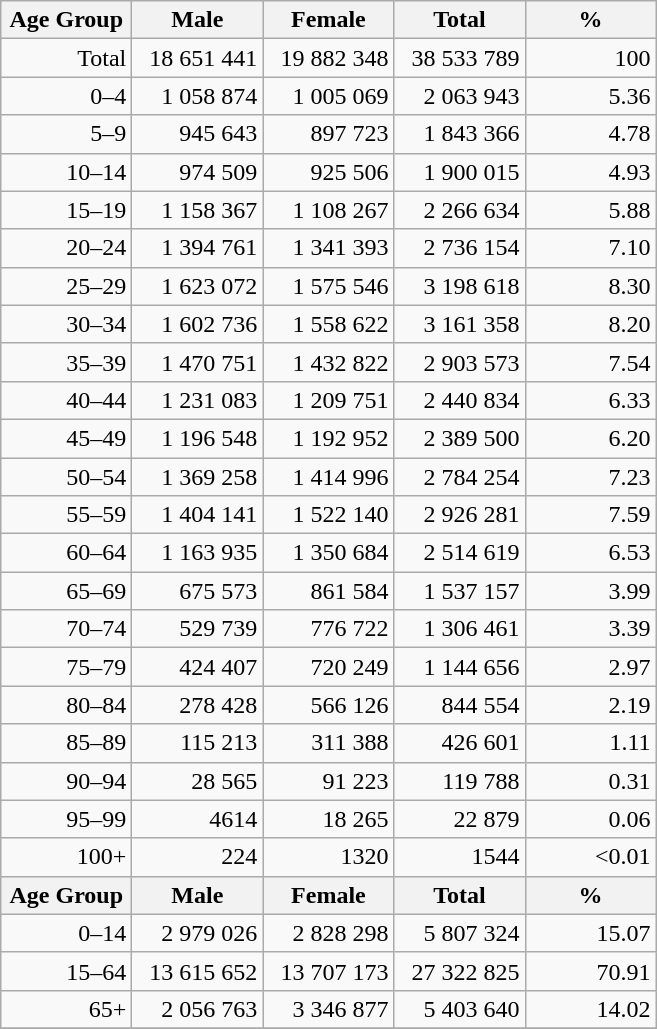<table class="wikitable">
<tr>
<th width="80pt">Age Group</th>
<th width="80pt">Male</th>
<th width="80pt">Female</th>
<th width="80pt">Total</th>
<th width="80pt">%</th>
</tr>
<tr>
<td align="right">Total</td>
<td align="right">18 651 441</td>
<td align="right">19 882 348</td>
<td align="right">38 533 789</td>
<td align="right">100</td>
</tr>
<tr>
<td align="right">0–4</td>
<td align="right">1 058 874</td>
<td align="right">1 005 069</td>
<td align="right">2 063 943</td>
<td align="right">5.36</td>
</tr>
<tr>
<td align="right">5–9</td>
<td align="right">945 643</td>
<td align="right">897 723</td>
<td align="right">1 843 366</td>
<td align="right">4.78</td>
</tr>
<tr>
<td align="right">10–14</td>
<td align="right">974 509</td>
<td align="right">925 506</td>
<td align="right">1 900 015</td>
<td align="right">4.93</td>
</tr>
<tr>
<td align="right">15–19</td>
<td align="right">1 158 367</td>
<td align="right">1 108 267</td>
<td align="right">2 266 634</td>
<td align="right">5.88</td>
</tr>
<tr>
<td align="right">20–24</td>
<td align="right">1 394 761</td>
<td align="right">1 341 393</td>
<td align="right">2 736 154</td>
<td align="right">7.10</td>
</tr>
<tr>
<td align="right">25–29</td>
<td align="right">1 623 072</td>
<td align="right">1 575 546</td>
<td align="right">3 198 618</td>
<td align="right">8.30</td>
</tr>
<tr>
<td align="right">30–34</td>
<td align="right">1 602 736</td>
<td align="right">1 558 622</td>
<td align="right">3 161 358</td>
<td align="right">8.20</td>
</tr>
<tr>
<td align="right">35–39</td>
<td align="right">1 470 751</td>
<td align="right">1 432 822</td>
<td align="right">2 903 573</td>
<td align="right">7.54</td>
</tr>
<tr>
<td align="right">40–44</td>
<td align="right">1 231 083</td>
<td align="right">1 209 751</td>
<td align="right">2 440 834</td>
<td align="right">6.33</td>
</tr>
<tr>
<td align="right">45–49</td>
<td align="right">1 196 548</td>
<td align="right">1 192 952</td>
<td align="right">2 389 500</td>
<td align="right">6.20</td>
</tr>
<tr>
<td align="right">50–54</td>
<td align="right">1 369 258</td>
<td align="right">1 414 996</td>
<td align="right">2 784 254</td>
<td align="right">7.23</td>
</tr>
<tr>
<td align="right">55–59</td>
<td align="right">1 404 141</td>
<td align="right">1 522 140</td>
<td align="right">2 926 281</td>
<td align="right">7.59</td>
</tr>
<tr>
<td align="right">60–64</td>
<td align="right">1 163 935</td>
<td align="right">1 350 684</td>
<td align="right">2 514 619</td>
<td align="right">6.53</td>
</tr>
<tr>
<td align="right">65–69</td>
<td align="right">675 573</td>
<td align="right">861 584</td>
<td align="right">1 537 157</td>
<td align="right">3.99</td>
</tr>
<tr>
<td align="right">70–74</td>
<td align="right">529 739</td>
<td align="right">776 722</td>
<td align="right">1 306 461</td>
<td align="right">3.39</td>
</tr>
<tr>
<td align="right">75–79</td>
<td align="right">424 407</td>
<td align="right">720 249</td>
<td align="right">1 144 656</td>
<td align="right">2.97</td>
</tr>
<tr>
<td align="right">80–84</td>
<td align="right">278 428</td>
<td align="right">566 126</td>
<td align="right">844 554</td>
<td align="right">2.19</td>
</tr>
<tr>
<td align="right">85–89</td>
<td align="right">115 213</td>
<td align="right">311 388</td>
<td align="right">426 601</td>
<td align="right">1.11</td>
</tr>
<tr>
<td align="right">90–94</td>
<td align="right">28 565</td>
<td align="right">91 223</td>
<td align="right">119 788</td>
<td align="right">0.31</td>
</tr>
<tr>
<td align="right">95–99</td>
<td align="right">4614</td>
<td align="right">18 265</td>
<td align="right">22 879</td>
<td align="right">0.06</td>
</tr>
<tr>
<td align="right">100+</td>
<td align="right">224</td>
<td align="right">1320</td>
<td align="right">1544</td>
<td align="right"><0.01</td>
</tr>
<tr>
<th width="80pt">Age Group</th>
<th width="80pt">Male</th>
<th width="80pt">Female</th>
<th width="80pt">Total</th>
<th width="80pt">%</th>
</tr>
<tr>
<td align="right">0–14</td>
<td align="right">2 979 026</td>
<td align="right">2 828 298</td>
<td align="right">5 807 324</td>
<td align="right">15.07</td>
</tr>
<tr>
<td align="right">15–64</td>
<td align="right">13 615 652</td>
<td align="right">13 707 173</td>
<td align="right">27 322 825</td>
<td align="right">70.91</td>
</tr>
<tr>
<td align="right">65+</td>
<td align="right">2 056 763</td>
<td align="right">3 346 877</td>
<td align="right">5 403 640</td>
<td align="right">14.02</td>
</tr>
<tr>
</tr>
</table>
